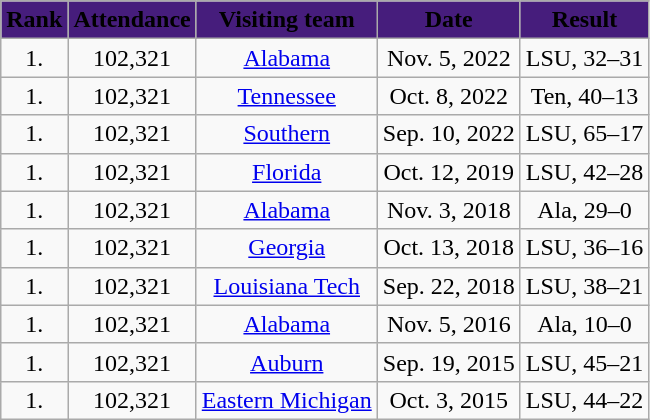<table class=wikitable class="wikitable sortable">
<tr>
<th style="background:#461d7c; text-align:center;"><span>Rank</span></th>
<th style="background:#461d7c; text-align:center;"><span>Attendance</span></th>
<th style="background:#461d7c; text-align:center;"><span>Visiting team</span></th>
<th style="background:#461d7c; text-align:center;"><span>Date</span></th>
<th style="background:#461d7c; text-align:center;"><span>Result</span></th>
</tr>
<tr style="text-align:center;">
<td>1.</td>
<td>102,321</td>
<td><a href='#'>Alabama</a></td>
<td>Nov. 5, 2022</td>
<td>LSU, 32–31</td>
</tr>
<tr style="text-align:center;">
<td>1.</td>
<td>102,321</td>
<td><a href='#'>Tennessee</a></td>
<td>Oct. 8, 2022</td>
<td>Ten, 40–13</td>
</tr>
<tr style="text-align:center;">
<td>1.</td>
<td>102,321</td>
<td><a href='#'>Southern</a></td>
<td>Sep. 10, 2022</td>
<td>LSU, 65–17</td>
</tr>
<tr style="text-align:center;">
<td>1.</td>
<td>102,321</td>
<td><a href='#'>Florida</a></td>
<td>Oct. 12, 2019</td>
<td>LSU, 42–28</td>
</tr>
<tr style="text-align:center;">
<td>1.</td>
<td>102,321</td>
<td><a href='#'>Alabama</a></td>
<td>Nov. 3, 2018</td>
<td>Ala, 29–0</td>
</tr>
<tr style="text-align:center;">
<td>1.</td>
<td>102,321</td>
<td><a href='#'>Georgia</a></td>
<td>Oct. 13, 2018</td>
<td>LSU, 36–16</td>
</tr>
<tr style="text-align:center;">
<td>1.</td>
<td>102,321</td>
<td><a href='#'>Louisiana Tech</a></td>
<td>Sep. 22, 2018</td>
<td>LSU, 38–21</td>
</tr>
<tr style="text-align:center;">
<td>1.</td>
<td>102,321</td>
<td><a href='#'>Alabama</a></td>
<td>Nov. 5, 2016</td>
<td>Ala, 10–0</td>
</tr>
<tr style="text-align:center;">
<td>1.</td>
<td>102,321</td>
<td><a href='#'>Auburn</a></td>
<td>Sep. 19, 2015</td>
<td>LSU, 45–21</td>
</tr>
<tr style="text-align:center;">
<td>1.</td>
<td>102,321</td>
<td><a href='#'>Eastern Michigan</a></td>
<td>Oct. 3, 2015</td>
<td>LSU, 44–22</td>
</tr>
</table>
